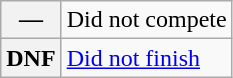<table class="wikitable">
<tr>
<th scope="row">—</th>
<td>Did not compete</td>
</tr>
<tr>
<th scope="row">DNF</th>
<td><a href='#'>Did not finish</a></td>
</tr>
</table>
